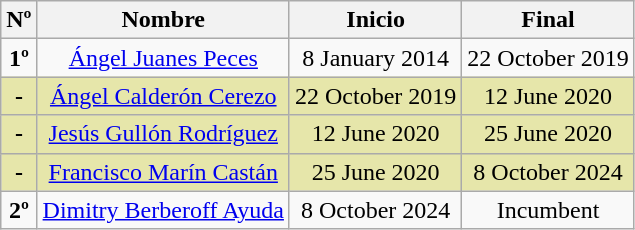<table class="wikitable" style="clear:right; text-align:center">
<tr>
<th>Nº</th>
<th>Nombre</th>
<th>Inicio</th>
<th>Final</th>
</tr>
<tr>
<td><strong>1º</strong></td>
<td><a href='#'>Ángel Juanes Peces</a></td>
<td>8 January 2014</td>
<td>22 October 2019</td>
</tr>
<tr style="background:#e6e6aa;">
<td><strong>-</strong></td>
<td><a href='#'>Ángel Calderón Cerezo</a></td>
<td>22 October 2019</td>
<td>12 June 2020</td>
</tr>
<tr style="background:#e6e6aa;">
<td><strong>-</strong></td>
<td><a href='#'>Jesús Gullón Rodríguez</a></td>
<td>12 June 2020</td>
<td>25 June 2020</td>
</tr>
<tr style="background:#e6e6aa;">
<td><strong>-</strong></td>
<td><a href='#'>Francisco Marín Castán</a></td>
<td>25 June 2020</td>
<td>8 October 2024</td>
</tr>
<tr>
<td><strong>2º</strong></td>
<td><a href='#'>Dimitry Berberoff Ayuda</a></td>
<td>8 October 2024</td>
<td>Incumbent</td>
</tr>
</table>
